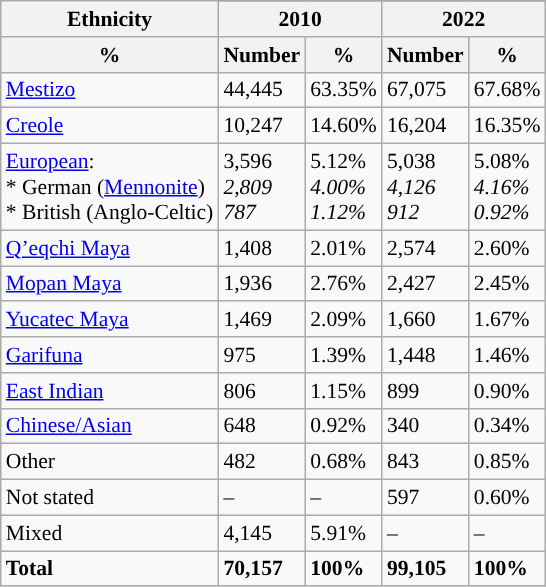<table class="wikitable sortable left" style="font-size: 90%;">
<tr>
<th rowspan="2">Ethnicity</th>
</tr>
<tr>
<th colspan="2">2010</th>
<th colspan="2">2022</th>
</tr>
<tr>
<th>%</th>
<th>Number</th>
<th>%</th>
<th>Number</th>
<th>%</th>
</tr>
<tr>
<td><a href='#'>Mestizo</a></td>
<td>44,445</td>
<td>63.35%</td>
<td>67,075</td>
<td>67.68%</td>
</tr>
<tr>
<td><a href='#'>Creole</a></td>
<td>10,247</td>
<td>14.60%</td>
<td>16,204</td>
<td>16.35%</td>
</tr>
<tr>
<td><a href='#'>European</a>:<br>* German (<a href='#'>Mennonite</a>)<br>* British (Anglo-Celtic)</td>
<td>3,596<br><em>2,809<br>787</em></td>
<td>5.12%<br><em>4.00%<br>1.12%</em></td>
<td>5,038<br><em>4,126<br>912</em></td>
<td>5.08%<br><em>4.16%<br>0.92%</em></td>
</tr>
<tr>
<td><a href='#'>Qʼeqchi Maya</a></td>
<td>1,408</td>
<td>2.01%</td>
<td>2,574</td>
<td>2.60%</td>
</tr>
<tr>
<td><a href='#'>Mopan Maya</a></td>
<td>1,936</td>
<td>2.76%</td>
<td>2,427</td>
<td>2.45%</td>
</tr>
<tr>
<td><a href='#'>Yucatec Maya</a></td>
<td>1,469</td>
<td>2.09%</td>
<td>1,660</td>
<td>1.67%</td>
</tr>
<tr>
<td><a href='#'>Garifuna</a></td>
<td>975</td>
<td>1.39%</td>
<td>1,448</td>
<td>1.46%</td>
</tr>
<tr>
<td><a href='#'>East Indian</a></td>
<td>806</td>
<td>1.15%</td>
<td>899</td>
<td>0.90%</td>
</tr>
<tr>
<td><a href='#'>Chinese/Asian</a></td>
<td>648</td>
<td>0.92%</td>
<td>340</td>
<td>0.34%</td>
</tr>
<tr>
<td>Other</td>
<td>482</td>
<td>0.68%</td>
<td>843</td>
<td>0.85%</td>
</tr>
<tr>
<td>Not stated</td>
<td>–</td>
<td>–</td>
<td>597</td>
<td>0.60%</td>
</tr>
<tr>
<td>Mixed</td>
<td>4,145</td>
<td>5.91%</td>
<td>–</td>
<td>–</td>
</tr>
<tr>
<td><strong>Total</strong></td>
<td><strong>70,157</strong></td>
<td><strong>100%</strong></td>
<td><strong>99,105</strong></td>
<td><strong>100%</strong></td>
</tr>
</table>
